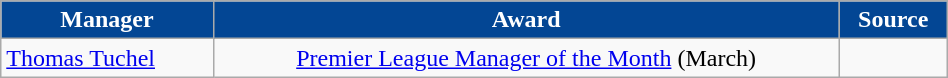<table class="wikitable" style="text-align:center; width:50%;">
<tr>
<th scope="col" style="background:#034694; color:#FFFFFF">Manager</th>
<th scope="col" style="background:#034694; color:#FFFFFF">Award</th>
<th scope="col" style="background:#034694; color:#FFFFFF">Source</th>
</tr>
<tr>
<td style="text-align:left;"> <a href='#'>Thomas Tuchel</a></td>
<td><a href='#'>Premier League Manager of the Month</a> (March)</td>
<td></td>
</tr>
</table>
